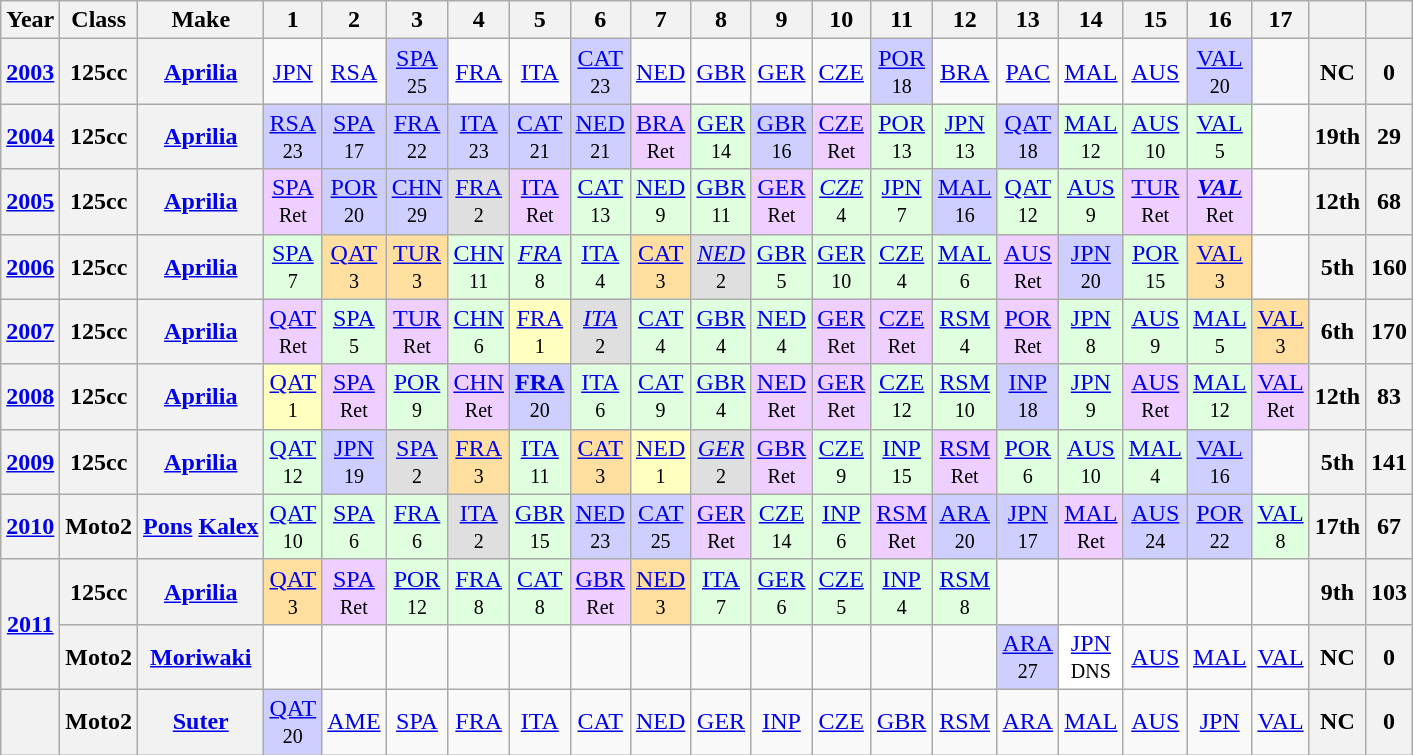<table class="wikitable" style="text-align:center">
<tr>
<th>Year</th>
<th>Class</th>
<th>Make</th>
<th>1</th>
<th>2</th>
<th>3</th>
<th>4</th>
<th>5</th>
<th>6</th>
<th>7</th>
<th>8</th>
<th>9</th>
<th>10</th>
<th>11</th>
<th>12</th>
<th>13</th>
<th>14</th>
<th>15</th>
<th>16</th>
<th>17</th>
<th></th>
<th></th>
</tr>
<tr>
<th><a href='#'>2003</a></th>
<th>125cc</th>
<th><a href='#'>Aprilia</a></th>
<td><a href='#'>JPN</a></td>
<td><a href='#'>RSA</a></td>
<td style="background:#cfcfff;"><a href='#'>SPA</a><br><small>25</small></td>
<td><a href='#'>FRA</a></td>
<td><a href='#'>ITA</a></td>
<td style="background:#cfcfff;"><a href='#'>CAT</a><br><small>23</small></td>
<td><a href='#'>NED</a></td>
<td><a href='#'>GBR</a></td>
<td><a href='#'>GER</a></td>
<td><a href='#'>CZE</a></td>
<td style="background:#cfcfff;"><a href='#'>POR</a><br><small>18</small></td>
<td><a href='#'>BRA</a></td>
<td><a href='#'>PAC</a></td>
<td><a href='#'>MAL</a></td>
<td><a href='#'>AUS</a></td>
<td style="background:#cfcfff;"><a href='#'>VAL</a><br><small>20</small></td>
<td></td>
<th>NC</th>
<th>0</th>
</tr>
<tr>
<th><a href='#'>2004</a></th>
<th>125cc</th>
<th><a href='#'>Aprilia</a></th>
<td style="background:#cfcfff;"><a href='#'>RSA</a><br><small>23</small></td>
<td style="background:#cfcfff;"><a href='#'>SPA</a><br><small>17</small></td>
<td style="background:#cfcfff;"><a href='#'>FRA</a><br><small>22</small></td>
<td style="background:#cfcfff;"><a href='#'>ITA</a><br><small>23</small></td>
<td style="background:#cfcfff;"><a href='#'>CAT</a><br><small>21</small></td>
<td style="background:#cfcfff;"><a href='#'>NED</a><br><small>21</small></td>
<td style="background:#efcfff;"><a href='#'>BRA</a><br><small>Ret</small></td>
<td style="background:#dfffdf;"><a href='#'>GER</a><br><small>14</small></td>
<td style="background:#cfcfff;"><a href='#'>GBR</a><br><small>16</small></td>
<td style="background:#efcfff;"><a href='#'>CZE</a><br><small>Ret</small></td>
<td style="background:#dfffdf;"><a href='#'>POR</a><br><small>13</small></td>
<td style="background:#dfffdf;"><a href='#'>JPN</a><br><small>13</small></td>
<td style="background:#cfcfff;"><a href='#'>QAT</a><br><small>18</small></td>
<td style="background:#dfffdf;"><a href='#'>MAL</a><br><small>12</small></td>
<td style="background:#dfffdf;"><a href='#'>AUS</a><br><small>10</small></td>
<td style="background:#dfffdf;"><a href='#'>VAL</a><br><small>5</small></td>
<td></td>
<th>19th</th>
<th>29</th>
</tr>
<tr>
<th><a href='#'>2005</a></th>
<th>125cc</th>
<th><a href='#'>Aprilia</a></th>
<td style="background:#efcfff;"><a href='#'>SPA</a><br><small>Ret</small></td>
<td style="background:#cfcfff;"><a href='#'>POR</a><br><small>20</small></td>
<td style="background:#cfcfff;"><a href='#'>CHN</a><br><small>29</small></td>
<td style="background:#dfdfdf;"><a href='#'>FRA</a><br><small>2</small></td>
<td style="background:#efcfff;"><a href='#'>ITA</a><br><small>Ret</small></td>
<td style="background:#dfffdf;"><a href='#'>CAT</a><br><small>13</small></td>
<td style="background:#dfffdf;"><a href='#'>NED</a><br><small>9</small></td>
<td style="background:#dfffdf;"><a href='#'>GBR</a><br><small>11</small></td>
<td style="background:#efcfff;"><a href='#'>GER</a><br><small>Ret</small></td>
<td style="background:#dfffdf;"><em><a href='#'>CZE</a></em><br><small>4</small></td>
<td style="background:#dfffdf;"><a href='#'>JPN</a><br><small>7</small></td>
<td style="background:#cfcfff;"><a href='#'>MAL</a><br><small>16</small></td>
<td style="background:#dfffdf;"><a href='#'>QAT</a><br><small>12</small></td>
<td style="background:#dfffdf;"><a href='#'>AUS</a><br><small>9</small></td>
<td style="background:#efcfff;"><a href='#'>TUR</a><br><small>Ret</small></td>
<td style="background:#efcfff;"><strong><em><a href='#'>VAL</a></em></strong><br><small>Ret</small></td>
<td></td>
<th>12th</th>
<th>68</th>
</tr>
<tr>
<th><a href='#'>2006</a></th>
<th>125cc</th>
<th><a href='#'>Aprilia</a></th>
<td style="background:#dfffdf;"><a href='#'>SPA</a><br><small>7</small></td>
<td style="background:#ffdf9f;"><a href='#'>QAT</a><br><small>3</small></td>
<td style="background:#ffdf9f;"><a href='#'>TUR</a><br><small>3</small></td>
<td style="background:#dfffdf;"><a href='#'>CHN</a><br><small>11</small></td>
<td style="background:#dfffdf;"><em><a href='#'>FRA</a></em><br><small>8</small></td>
<td style="background:#dfffdf;"><a href='#'>ITA</a><br><small>4</small></td>
<td style="background:#ffdf9f;"><a href='#'>CAT</a><br><small>3</small></td>
<td style="background:#dfdfdf;"><em><a href='#'>NED</a></em><br><small>2</small></td>
<td style="background:#dfffdf;"><a href='#'>GBR</a><br><small>5</small></td>
<td style="background:#dfffdf;"><a href='#'>GER</a><br><small>10</small></td>
<td style="background:#dfffdf;"><a href='#'>CZE</a><br><small>4</small></td>
<td style="background:#dfffdf;"><a href='#'>MAL</a><br><small>6</small></td>
<td style="background:#efcfff;"><a href='#'>AUS</a><br><small>Ret</small></td>
<td style="background:#cfcfff;"><a href='#'>JPN</a><br><small>20</small></td>
<td style="background:#dfffdf;"><a href='#'>POR</a><br><small>15</small></td>
<td style="background:#ffdf9f;"><a href='#'>VAL</a><br><small>3</small></td>
<td></td>
<th>5th</th>
<th>160</th>
</tr>
<tr>
<th><a href='#'>2007</a></th>
<th>125cc</th>
<th><a href='#'>Aprilia</a></th>
<td style="background:#efcfff;"><a href='#'>QAT</a><br><small>Ret</small></td>
<td style="background:#dfffdf;"><a href='#'>SPA</a><br><small>5</small></td>
<td style="background:#efcfff;"><a href='#'>TUR</a><br><small>Ret</small></td>
<td style="background:#dfffdf;"><a href='#'>CHN</a><br><small>6</small></td>
<td style="background:#ffffbf;"><a href='#'>FRA</a><br><small>1</small></td>
<td style="background:#dfdfdf;"><em><a href='#'>ITA</a></em><br><small>2</small></td>
<td style="background:#dfffdf;"><a href='#'>CAT</a><br><small>4</small></td>
<td style="background:#dfffdf;"><a href='#'>GBR</a><br><small>4</small></td>
<td style="background:#dfffdf;"><a href='#'>NED</a><br><small>4</small></td>
<td style="background:#efcfff;"><a href='#'>GER</a><br><small>Ret</small></td>
<td style="background:#efcfff;"><a href='#'>CZE</a><br><small>Ret</small></td>
<td style="background:#dfffdf;"><a href='#'>RSM</a><br><small>4</small></td>
<td style="background:#efcfff;"><a href='#'>POR</a><br><small>Ret</small></td>
<td style="background:#dfffdf;"><a href='#'>JPN</a><br><small>8</small></td>
<td style="background:#dfffdf;"><a href='#'>AUS</a><br><small>9</small></td>
<td style="background:#dfffdf;"><a href='#'>MAL</a><br><small>5</small></td>
<td style="background:#ffdf9f;"><a href='#'>VAL</a><br><small>3</small></td>
<th>6th</th>
<th>170</th>
</tr>
<tr>
<th><a href='#'>2008</a></th>
<th>125cc</th>
<th><a href='#'>Aprilia</a></th>
<td style="background:#FFFFBF;"><a href='#'>QAT</a><br><small>1</small></td>
<td style="background:#efcfff;"><a href='#'>SPA</a><br><small>Ret</small></td>
<td style="background:#dfffdf;"><a href='#'>POR</a><br><small>9</small></td>
<td style="background:#efcfff;"><a href='#'>CHN</a><br><small>Ret</small></td>
<td style="background:#cfcfff;"><strong><a href='#'>FRA</a></strong><br><small>20</small></td>
<td style="background:#dfffdf;"><a href='#'>ITA</a><br><small>6</small></td>
<td style="background:#dfffdf;"><a href='#'>CAT</a><br><small>9</small></td>
<td style="background:#dfffdf;"><a href='#'>GBR</a><br><small>4</small></td>
<td style="background:#efcfff;"><a href='#'>NED</a><br><small>Ret</small></td>
<td style="background:#efcfff;"><a href='#'>GER</a><br><small>Ret</small></td>
<td style="background:#dfffdf;"><a href='#'>CZE</a><br><small>12</small></td>
<td style="background:#dfffdf;"><a href='#'>RSM</a><br><small>10</small></td>
<td style="background:#cfcfff;"><a href='#'>INP</a><br><small>18</small></td>
<td style="background:#dfffdf;"><a href='#'>JPN</a><br><small>9</small></td>
<td style="background:#efcfff;"><a href='#'>AUS</a><br><small>Ret</small></td>
<td style="background:#dfffdf;"><a href='#'>MAL</a><br><small>12</small></td>
<td style="background:#efcfff;"><a href='#'>VAL</a><br><small>Ret</small></td>
<th>12th</th>
<th>83</th>
</tr>
<tr>
<th><a href='#'>2009</a></th>
<th>125cc</th>
<th><a href='#'>Aprilia</a></th>
<td style="background:#dfffdf;"><a href='#'>QAT</a><br><small>12</small></td>
<td style="background:#cfcfff;"><a href='#'>JPN</a><br><small>19</small></td>
<td style="background:#dfdfdf;"><a href='#'>SPA</a><br><small>2</small></td>
<td style="background:#ffdf9f;"><a href='#'>FRA</a><br><small>3</small></td>
<td style="background:#dfffdf;"><a href='#'>ITA</a><br><small>11</small></td>
<td style="background:#ffdf9f;"><a href='#'>CAT</a><br><small>3</small></td>
<td style="background:#ffffbf;"><a href='#'>NED</a><br><small>1</small></td>
<td style="background:#dfdfdf;"><em><a href='#'>GER</a></em><br><small>2</small></td>
<td style="background:#efcfff;"><a href='#'>GBR</a><br><small>Ret</small></td>
<td style="background:#dfffdf;"><a href='#'>CZE</a><br><small>9</small></td>
<td style="background:#dfffdf;"><a href='#'>INP</a><br><small>15</small></td>
<td style="background:#efcfff;"><a href='#'>RSM</a><br><small>Ret</small></td>
<td style="background:#dfffdf;"><a href='#'>POR</a><br><small>6</small></td>
<td style="background:#dfffdf;"><a href='#'>AUS</a><br><small>10</small></td>
<td style="background:#dfffdf;"><a href='#'>MAL</a><br><small>4</small></td>
<td style="background:#cfcfff;"><a href='#'>VAL</a><br><small>16</small></td>
<td></td>
<th>5th</th>
<th>141</th>
</tr>
<tr>
<th><a href='#'>2010</a></th>
<th>Moto2</th>
<th><a href='#'>Pons</a> <a href='#'>Kalex</a></th>
<td style="background:#DFFFDF;"><a href='#'>QAT</a><br><small>10</small></td>
<td style="background:#DFFFDF;"><a href='#'>SPA</a><br><small>6</small></td>
<td style="background:#DFFFDF;"><a href='#'>FRA</a><br><small>6</small></td>
<td style="background:#dfdfdf;"><a href='#'>ITA</a><br><small>2</small></td>
<td style="background:#DFFFDF;"><a href='#'>GBR</a><br><small>15</small></td>
<td style="background:#cfcfff;"><a href='#'>NED</a><br><small>23</small></td>
<td style="background:#cfcfff;"><a href='#'>CAT</a><br><small>25</small></td>
<td style="background:#efcfff;"><a href='#'>GER</a><br><small>Ret</small></td>
<td style="background:#DFFFDF;"><a href='#'>CZE</a><br><small>14</small></td>
<td style="background:#DFFFDF;"><a href='#'>INP</a><br><small>6</small></td>
<td style="background:#efcfff;"><a href='#'>RSM</a><br><small>Ret</small></td>
<td style="background:#cfcfff;"><a href='#'>ARA</a><br><small>20</small></td>
<td style="background:#cfcfff;"><a href='#'>JPN</a><br><small>17</small></td>
<td style="background:#efcfff;"><a href='#'>MAL</a><br><small>Ret</small></td>
<td style="background:#cfcfff;"><a href='#'>AUS</a><br><small>24</small></td>
<td style="background:#cfcfff;"><a href='#'>POR</a><br><small>22</small></td>
<td style="background:#DFFFDF;"><a href='#'>VAL</a><br><small>8</small></td>
<th>17th</th>
<th>67</th>
</tr>
<tr>
<th rowspan=2><a href='#'>2011</a></th>
<th>125cc</th>
<th><a href='#'>Aprilia</a></th>
<td style="background:#ffdf9f;"><a href='#'>QAT</a><br><small>3</small></td>
<td style="background:#efcfff;"><a href='#'>SPA</a><br><small>Ret</small></td>
<td style="background:#DFFFDF;"><a href='#'>POR</a><br><small>12</small></td>
<td style="background:#DFFFDF;"><a href='#'>FRA</a><br><small>8</small></td>
<td style="background:#DFFFDF;"><a href='#'>CAT</a><br><small>8</small></td>
<td style="background:#efcfff;"><a href='#'>GBR</a><br><small>Ret</small></td>
<td style="background:#ffdf9f;"><a href='#'>NED</a><br><small>3</small></td>
<td style="background:#DFFFDF;"><a href='#'>ITA</a><br><small>7</small></td>
<td style="background:#DFFFDF;"><a href='#'>GER</a><br><small>6</small></td>
<td style="background:#DFFFDF;"><a href='#'>CZE</a><br><small>5</small></td>
<td style="background:#DFFFDF;"><a href='#'>INP</a><br><small>4</small></td>
<td style="background:#DFFFDF;"><a href='#'>RSM</a><br><small>8</small></td>
<td></td>
<td></td>
<td></td>
<td></td>
<td></td>
<th>9th</th>
<th>103</th>
</tr>
<tr>
<th>Moto2</th>
<th><a href='#'>Moriwaki</a></th>
<td></td>
<td></td>
<td></td>
<td></td>
<td></td>
<td></td>
<td></td>
<td></td>
<td></td>
<td></td>
<td></td>
<td></td>
<td style="background:#cfcfff;"><a href='#'>ARA</a><br><small>27</small></td>
<td style="background:#ffffff;"><a href='#'>JPN</a><br><small>DNS</small></td>
<td><a href='#'>AUS</a></td>
<td><a href='#'>MAL</a></td>
<td><a href='#'>VAL</a></td>
<th>NC</th>
<th>0</th>
</tr>
<tr>
<th></th>
<th>Moto2</th>
<th><a href='#'>Suter</a></th>
<td style="background:#cfcfff;"><a href='#'>QAT</a><br><small>20</small></td>
<td><a href='#'>AME</a></td>
<td><a href='#'>SPA</a></td>
<td><a href='#'>FRA</a></td>
<td><a href='#'>ITA</a></td>
<td><a href='#'>CAT</a></td>
<td><a href='#'>NED</a></td>
<td><a href='#'>GER</a></td>
<td><a href='#'>INP</a></td>
<td><a href='#'>CZE</a></td>
<td><a href='#'>GBR</a></td>
<td><a href='#'>RSM</a></td>
<td><a href='#'>ARA</a></td>
<td><a href='#'>MAL</a></td>
<td><a href='#'>AUS</a></td>
<td><a href='#'>JPN</a></td>
<td><a href='#'>VAL</a></td>
<th>NC</th>
<th>0</th>
</tr>
</table>
